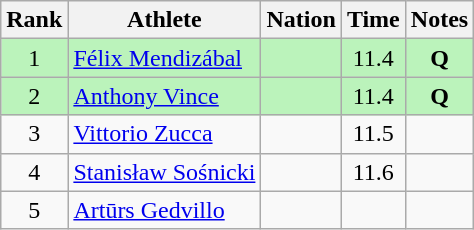<table class="wikitable sortable" style="text-align:center">
<tr>
<th>Rank</th>
<th>Athlete</th>
<th>Nation</th>
<th>Time</th>
<th>Notes</th>
</tr>
<tr bgcolor=bbf3bb>
<td>1</td>
<td align="left"><a href='#'>Félix Mendizábal</a></td>
<td align="left"></td>
<td>11.4</td>
<td><strong>Q</strong></td>
</tr>
<tr bgcolor=bbf3bb>
<td>2</td>
<td align="left"><a href='#'>Anthony Vince</a></td>
<td align="left"></td>
<td>11.4</td>
<td><strong>Q</strong></td>
</tr>
<tr>
<td>3</td>
<td align="left"><a href='#'>Vittorio Zucca</a></td>
<td align="left"></td>
<td>11.5</td>
<td></td>
</tr>
<tr>
<td>4</td>
<td align="left"><a href='#'>Stanisław Sośnicki</a></td>
<td align="left"></td>
<td>11.6</td>
<td></td>
</tr>
<tr>
<td>5</td>
<td align="left"><a href='#'>Artūrs Gedvillo</a></td>
<td align="left"></td>
<td></td>
<td></td>
</tr>
</table>
